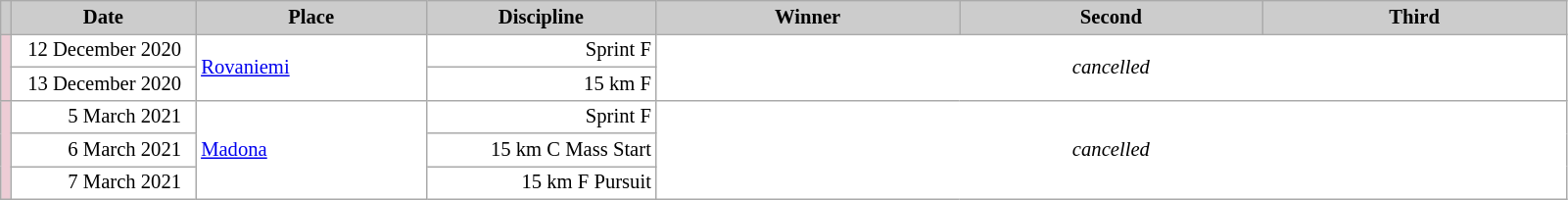<table class="wikitable plainrowheaders" style="background:#fff; font-size:86%; line-height:16px; border:grey solid 1px; border-collapse:collapse;">
<tr style="background:#ccc; text-align:center;">
<th scope="col" style="background:#ccc; width=30 px;"></th>
<th scope="col" style="background:#ccc; width:120px;">Date</th>
<th scope="col" style="background:#ccc; width:150px;">Place</th>
<th scope="col" style="background:#ccc; width:150px;">Discipline</th>
<th scope="col" style="background:#ccc; width:200px;">Winner</th>
<th scope="col" style="background:#ccc; width:200px;">Second</th>
<th scope="col" style="background:#ccc; width:200px;">Third</th>
</tr>
<tr>
<td rowspan=2 bgcolor="EDCCD5"></td>
<td align=right>12 December 2020  </td>
<td rowspan=2> <a href='#'>Rovaniemi</a></td>
<td align=right>Sprint F</td>
<td rowspan=2 colspan=3 align=center><em>cancelled</em></td>
</tr>
<tr>
<td align=right>13 December 2020  </td>
<td align=right>15 km F</td>
</tr>
<tr>
<td rowspan=3 bgcolor="EDCCD5"></td>
<td align=right>5 March 2021  </td>
<td rowspan=3> <a href='#'>Madona</a></td>
<td align=right>Sprint F</td>
<td rowspan=3 colspan=3 align=center><em>cancelled</em></td>
</tr>
<tr>
<td align=right>6 March 2021  </td>
<td align=right>15 km C Mass Start</td>
</tr>
<tr>
<td align=right>7 March 2021  </td>
<td align=right>15 km F Pursuit</td>
</tr>
</table>
